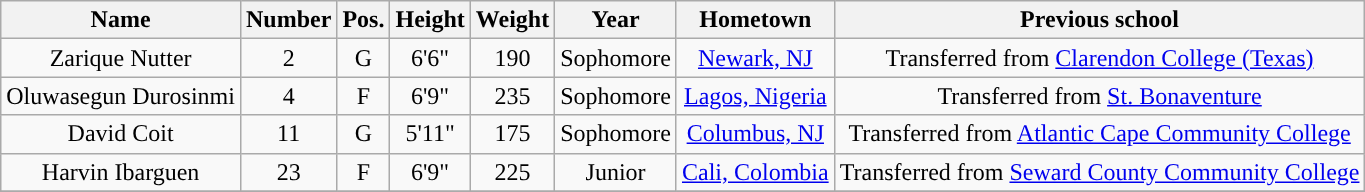<table class="wikitable sortable" style="text-align: center">
<tr align=center>
<th style="background:#">Name</th>
<th style="background:#">Number</th>
<th style="background:#">Pos.</th>
<th style="background:#">Height</th>
<th style="background:#">Weight</th>
<th style="background:#">Year</th>
<th style="background:#">Hometown</th>
<th style="background:#">Previous school</th>
</tr>
<tr>
<td>Zarique Nutter</td>
<td>2</td>
<td>G</td>
<td>6'6"</td>
<td>190</td>
<td>Sophomore</td>
<td><a href='#'>Newark, NJ</a></td>
<td>Transferred from <a href='#'>Clarendon College (Texas)</a></td>
</tr>
<tr>
<td>Oluwasegun Durosinmi</td>
<td>4</td>
<td>F</td>
<td>6'9"</td>
<td>235</td>
<td>Sophomore</td>
<td><a href='#'>Lagos, Nigeria</a></td>
<td>Transferred from <a href='#'>St. Bonaventure</a></td>
</tr>
<tr>
<td>David Coit</td>
<td>11</td>
<td>G</td>
<td>5'11"</td>
<td>175</td>
<td>Sophomore</td>
<td><a href='#'>Columbus, NJ</a></td>
<td>Transferred from <a href='#'>Atlantic Cape Community College</a></td>
</tr>
<tr>
<td>Harvin Ibarguen</td>
<td>23</td>
<td>F</td>
<td>6'9"</td>
<td>225</td>
<td>Junior</td>
<td><a href='#'>Cali, Colombia</a></td>
<td>Transferred from <a href='#'>Seward County Community College</a></td>
</tr>
<tr>
</tr>
</table>
